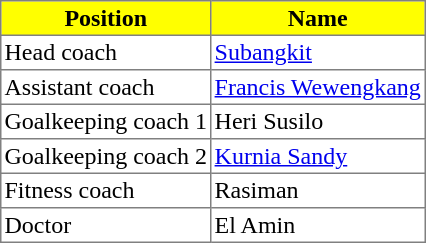<table border="1" cellpadding="2" style="border-collapse: collapse;">
<tr>
<th style="background:yellow;"><span>Position</span></th>
<th style="background:yellow"><span>Name</span></th>
</tr>
<tr>
<td>Head coach</td>
<td> <a href='#'>Subangkit</a></td>
</tr>
<tr>
<td>Assistant coach</td>
<td> <a href='#'>Francis Wewengkang</a></td>
</tr>
<tr>
<td>Goalkeeping coach 1</td>
<td> Heri Susilo</td>
</tr>
<tr>
<td>Goalkeeping coach 2</td>
<td> <a href='#'>Kurnia Sandy</a></td>
</tr>
<tr>
<td>Fitness coach</td>
<td> Rasiman</td>
</tr>
<tr>
<td>Doctor</td>
<td> El Amin</td>
</tr>
</table>
